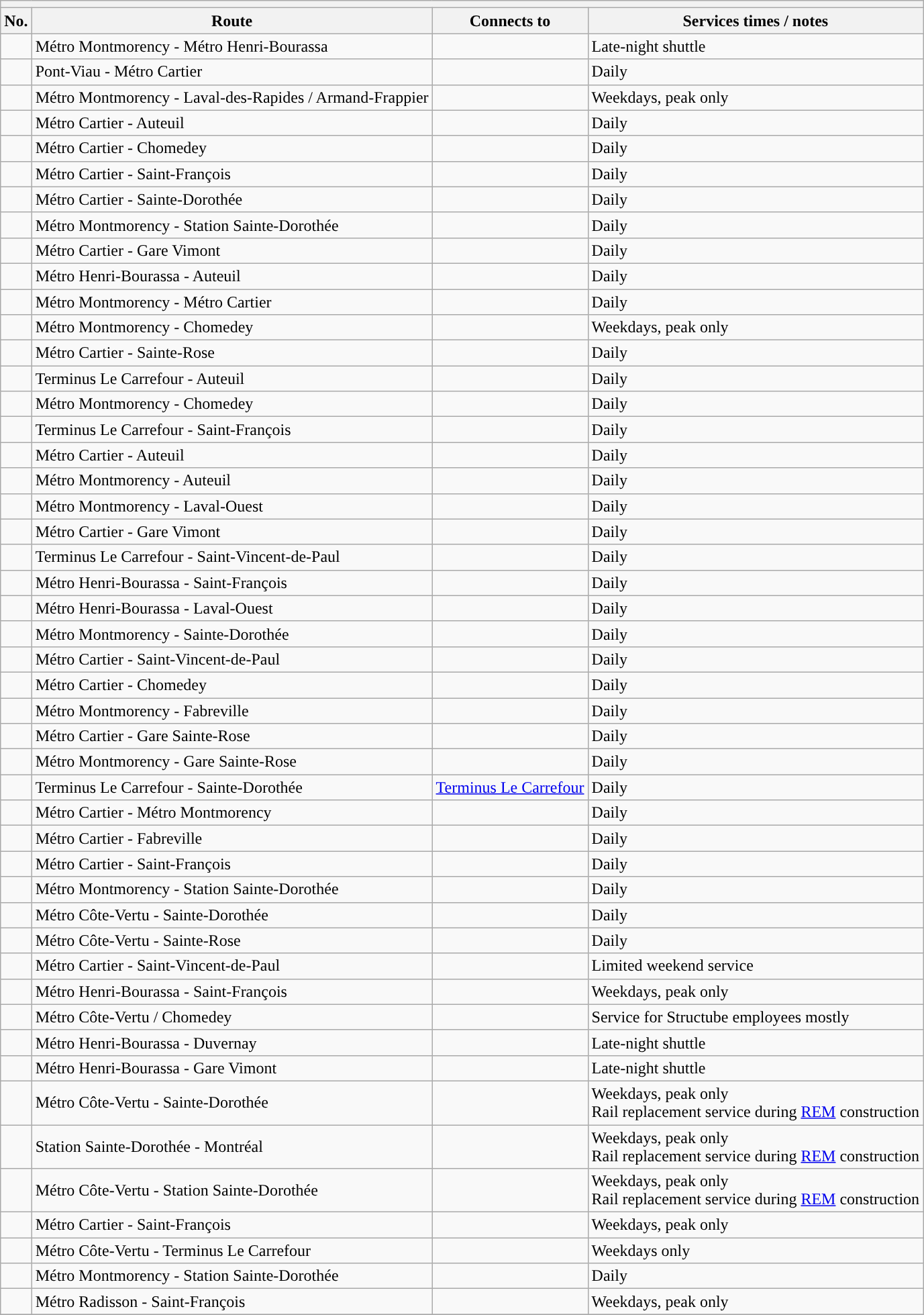<table class="wikitable">
<tr>
<th colspan="4" style="background: #"></th>
</tr>
<tr>
<th>No.</th>
<th>Route</th>
<th>Connects to</th>
<th>Services times / notes</th>
</tr>
<tr>
<td></td>
<td>Métro Montmorency - Métro Henri-Bourassa</td>
<td></td>
<td>Late-night shuttle</td>
</tr>
<tr>
<td></td>
<td>Pont-Viau - Métro Cartier</td>
<td> </td>
<td>Daily</td>
</tr>
<tr>
<td></td>
<td>Métro Montmorency - Laval-des-Rapides / Armand-Frappier</td>
<td> </td>
<td>Weekdays, peak only</td>
</tr>
<tr>
<td></td>
<td>Métro Cartier - Auteuil</td>
<td> </td>
<td>Daily</td>
</tr>
<tr>
<td></td>
<td>Métro Cartier - Chomedey</td>
<td> </td>
<td>Daily</td>
</tr>
<tr>
<td></td>
<td>Métro Cartier - Saint-François</td>
<td> </td>
<td>Daily</td>
</tr>
<tr>
<td></td>
<td>Métro Cartier - Sainte-Dorothée</td>
<td> </td>
<td>Daily</td>
</tr>
<tr>
<td></td>
<td>Métro Montmorency - Station Sainte-Dorothée</td>
<td></td>
<td>Daily</td>
</tr>
<tr>
<td></td>
<td>Métro Cartier - Gare Vimont</td>
<td></td>
<td>Daily</td>
</tr>
<tr>
<td></td>
<td>Métro Henri-Bourassa - Auteuil</td>
<td></td>
<td>Daily</td>
</tr>
<tr>
<td></td>
<td>Métro Montmorency - Métro Cartier</td>
<td></td>
<td>Daily</td>
</tr>
<tr>
<td></td>
<td>Métro Montmorency - Chomedey</td>
<td> </td>
<td>Weekdays, peak only</td>
</tr>
<tr>
<td></td>
<td>Métro Cartier - Sainte-Rose</td>
<td></td>
<td>Daily</td>
</tr>
<tr>
<td></td>
<td>Terminus Le Carrefour - Auteuil</td>
<td></td>
<td>Daily</td>
</tr>
<tr>
<td></td>
<td>Métro Montmorency - Chomedey</td>
<td> </td>
<td>Daily</td>
</tr>
<tr>
<td></td>
<td>Terminus Le Carrefour - Saint-François</td>
<td></td>
<td>Daily</td>
</tr>
<tr>
<td></td>
<td>Métro Cartier - Auteuil</td>
<td> </td>
<td>Daily</td>
</tr>
<tr>
<td></td>
<td>Métro Montmorency - Auteuil</td>
<td></td>
<td>Daily</td>
</tr>
<tr>
<td></td>
<td>Métro Montmorency - Laval-Ouest</td>
<td> </td>
<td>Daily</td>
</tr>
<tr>
<td></td>
<td>Métro Cartier - Gare Vimont</td>
<td></td>
<td>Daily</td>
</tr>
<tr>
<td></td>
<td>Terminus Le Carrefour - Saint-Vincent-de-Paul</td>
<td></td>
<td>Daily</td>
</tr>
<tr>
<td></td>
<td>Métro Henri-Bourassa - Saint-François</td>
<td></td>
<td>Daily</td>
</tr>
<tr>
<td></td>
<td>Métro Henri-Bourassa - Laval-Ouest</td>
<td></td>
<td>Daily</td>
</tr>
<tr>
<td></td>
<td>Métro Montmorency - Sainte-Dorothée</td>
<td></td>
<td>Daily</td>
</tr>
<tr>
<td></td>
<td>Métro Cartier - Saint-Vincent-de-Paul</td>
<td></td>
<td>Daily</td>
</tr>
<tr>
<td></td>
<td>Métro Cartier - Chomedey</td>
<td></td>
<td>Daily</td>
</tr>
<tr>
<td></td>
<td>Métro Montmorency - Fabreville</td>
<td></td>
<td>Daily</td>
</tr>
<tr>
<td></td>
<td>Métro Cartier - Gare Sainte-Rose</td>
<td></td>
<td>Daily</td>
</tr>
<tr>
<td></td>
<td>Métro Montmorency - Gare Sainte-Rose</td>
<td></td>
<td>Daily</td>
</tr>
<tr>
<td></td>
<td>Terminus Le Carrefour - Sainte-Dorothée</td>
<td> <a href='#'>Terminus Le Carrefour</a></td>
<td>Daily</td>
</tr>
<tr>
<td></td>
<td>Métro Cartier - Métro Montmorency</td>
<td></td>
<td>Daily</td>
</tr>
<tr>
<td></td>
<td>Métro Cartier - Fabreville</td>
<td></td>
<td>Daily</td>
</tr>
<tr>
<td></td>
<td>Métro Cartier - Saint-François</td>
<td> </td>
<td>Daily</td>
</tr>
<tr>
<td></td>
<td>Métro Montmorency - Station Sainte-Dorothée</td>
<td></td>
<td>Daily</td>
</tr>
<tr>
<td></td>
<td>Métro Côte-Vertu - Sainte-Dorothée</td>
<td></td>
<td>Daily</td>
</tr>
<tr>
<td></td>
<td>Métro Côte-Vertu - Sainte-Rose</td>
<td></td>
<td>Daily</td>
</tr>
<tr>
<td></td>
<td>Métro Cartier - Saint-Vincent-de-Paul</td>
<td> </td>
<td>Limited weekend service</td>
</tr>
<tr>
<td></td>
<td>Métro Henri-Bourassa - Saint-François</td>
<td></td>
<td>Weekdays, peak only</td>
</tr>
<tr>
<td></td>
<td>Métro Côte-Vertu / Chomedey</td>
<td> </td>
<td>Service for Structube employees mostly</td>
</tr>
<tr>
<td></td>
<td>Métro Henri-Bourassa - Duvernay</td>
<td></td>
<td>Late-night shuttle</td>
</tr>
<tr>
<td></td>
<td>Métro Henri-Bourassa - Gare Vimont</td>
<td></td>
<td>Late-night shuttle</td>
</tr>
<tr>
<td></td>
<td>Métro Côte-Vertu - Sainte-Dorothée</td>
<td></td>
<td>Weekdays, peak only<br>Rail replacement service during <a href='#'>REM</a> construction</td>
</tr>
<tr>
<td></td>
<td>Station Sainte-Dorothée - Montréal</td>
<td></td>
<td>Weekdays, peak only<br>Rail replacement service during <a href='#'>REM</a> construction</td>
</tr>
<tr>
<td></td>
<td>Métro Côte-Vertu - Station Sainte-Dorothée</td>
<td></td>
<td>Weekdays, peak only<br>Rail replacement service during <a href='#'>REM</a> construction</td>
</tr>
<tr>
<td></td>
<td>Métro Cartier - Saint-François</td>
<td> </td>
<td>Weekdays, peak only</td>
</tr>
<tr>
<td></td>
<td>Métro Côte-Vertu - Terminus Le Carrefour</td>
<td></td>
<td>Weekdays only</td>
</tr>
<tr>
<td></td>
<td>Métro Montmorency - Station Sainte-Dorothée</td>
<td></td>
<td>Daily</td>
</tr>
<tr>
<td></td>
<td>Métro Radisson - Saint-François</td>
<td> </td>
<td>Weekdays, peak only</td>
</tr>
<tr>
</tr>
</table>
